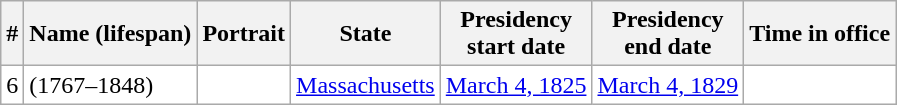<table class="sortable wikitable">
<tr>
<th style="text-align:center;"><abbr>#</abbr></th>
<th style="text-align:center;">Name (lifespan)</th>
<th style="text-align:center;">Portrait</th>
<th style="text-align:center;">State</th>
<th style="text-align:center;">Presidency<br>start date</th>
<th style="text-align:center;">Presidency<br>end date</th>
<th style="text-align:center;">Time in office</th>
</tr>
<tr style="text-align:left; background:#fff;">
<td>6</td>
<td> (1767–1848)</td>
<td></td>
<td><a href='#'>Massachusetts</a></td>
<td><a href='#'>March 4, 1825</a></td>
<td><a href='#'>March 4, 1829</a></td>
<td></td>
</tr>
</table>
